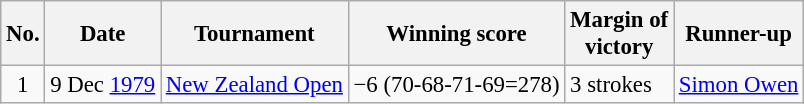<table class="wikitable" style="font-size:95%;">
<tr>
<th>No.</th>
<th>Date</th>
<th>Tournament</th>
<th>Winning score</th>
<th>Margin of<br>victory</th>
<th>Runner-up</th>
</tr>
<tr>
<td align=center>1</td>
<td align=right>9 Dec <a href='#'>1979</a></td>
<td><a href='#'>New Zealand Open</a></td>
<td>−6 (70-68-71-69=278)</td>
<td>3 strokes</td>
<td> <a href='#'>Simon Owen</a></td>
</tr>
</table>
